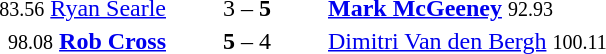<table style="text-align:center">
<tr>
<th width=223></th>
<th width=100></th>
<th width=223></th>
</tr>
<tr>
<td align=right><small>83.56</small> <a href='#'>Ryan Searle</a> </td>
<td>3 – <strong>5</strong></td>
<td align=left> <strong><a href='#'>Mark McGeeney</a></strong> <small>92.93</small></td>
</tr>
<tr>
<td align=right><small>98.08</small> <strong><a href='#'>Rob Cross</a></strong> </td>
<td><strong>5</strong> – 4</td>
<td align=left> <a href='#'>Dimitri Van den Bergh</a> <small>100.11</small></td>
</tr>
</table>
